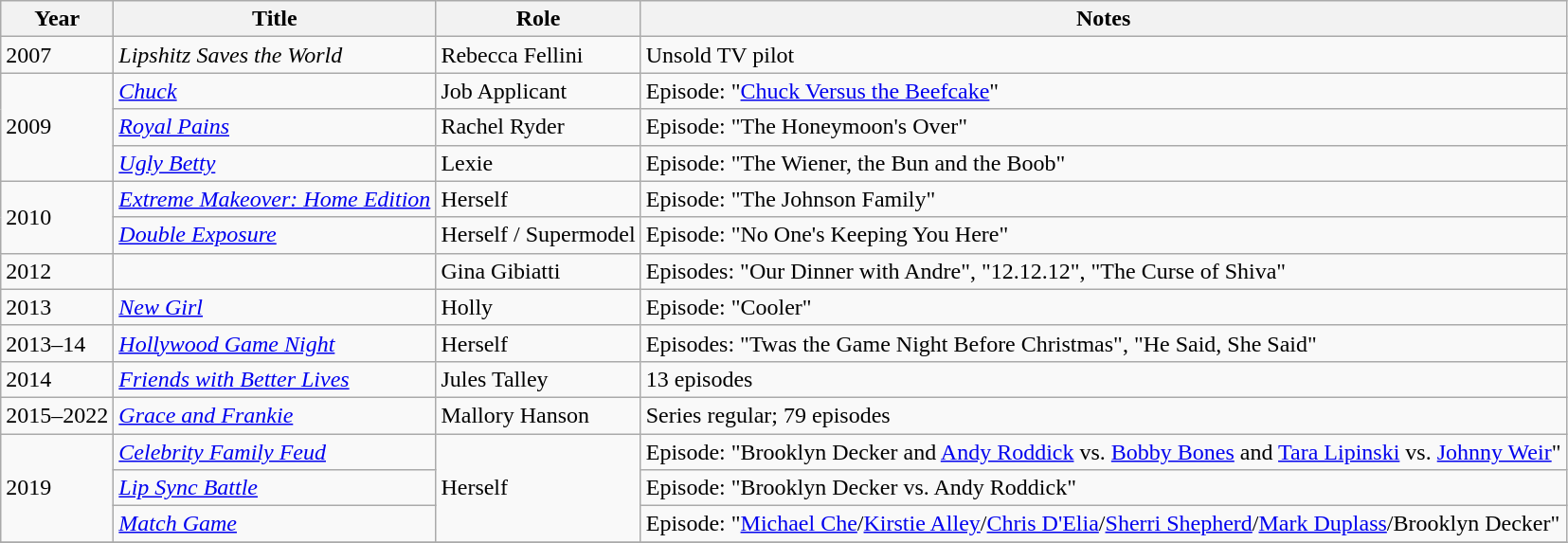<table class="wikitable sortable">
<tr>
<th>Year</th>
<th>Title</th>
<th>Role</th>
<th class="unsortable">Notes</th>
</tr>
<tr>
<td>2007</td>
<td><em>Lipshitz Saves the World</em></td>
<td>Rebecca Fellini</td>
<td>Unsold TV pilot</td>
</tr>
<tr>
<td rowspan="3">2009</td>
<td><em><a href='#'>Chuck</a></em></td>
<td>Job Applicant</td>
<td>Episode: "<a href='#'>Chuck Versus the Beefcake</a>"</td>
</tr>
<tr>
<td><em><a href='#'>Royal Pains</a></em></td>
<td>Rachel Ryder</td>
<td>Episode: "The Honeymoon's Over"</td>
</tr>
<tr>
<td><em><a href='#'>Ugly Betty</a></em></td>
<td>Lexie</td>
<td>Episode: "The Wiener, the Bun and the Boob"</td>
</tr>
<tr>
<td rowspan="2">2010</td>
<td><em><a href='#'>Extreme Makeover: Home Edition</a></em></td>
<td>Herself</td>
<td>Episode: "The Johnson Family"</td>
</tr>
<tr>
<td><em><a href='#'>Double Exposure</a></em></td>
<td>Herself / Supermodel</td>
<td>Episode: "No One's Keeping You Here"</td>
</tr>
<tr>
<td>2012</td>
<td><em></em></td>
<td>Gina Gibiatti</td>
<td>Episodes: "Our Dinner with Andre", "12.12.12", "The Curse of Shiva"</td>
</tr>
<tr>
<td>2013</td>
<td><em><a href='#'>New Girl</a></em></td>
<td>Holly</td>
<td>Episode: "Cooler"</td>
</tr>
<tr>
<td>2013–14</td>
<td><em><a href='#'>Hollywood Game Night</a></em></td>
<td>Herself</td>
<td>Episodes: "Twas the Game Night Before Christmas", "He Said, She Said"</td>
</tr>
<tr>
<td>2014</td>
<td><em><a href='#'>Friends with Better Lives</a></em></td>
<td>Jules Talley</td>
<td>13 episodes</td>
</tr>
<tr>
<td>2015–2022</td>
<td><em><a href='#'>Grace and Frankie</a></em></td>
<td>Mallory Hanson</td>
<td>Series regular; 79 episodes</td>
</tr>
<tr>
<td rowspan="3">2019</td>
<td><em><a href='#'>Celebrity Family Feud</a></em></td>
<td rowspan="3">Herself</td>
<td>Episode: "Brooklyn Decker and <a href='#'>Andy Roddick</a> vs. <a href='#'>Bobby Bones</a> and <a href='#'>Tara Lipinski</a> vs. <a href='#'>Johnny Weir</a>"</td>
</tr>
<tr>
<td><em><a href='#'>Lip Sync Battle</a></em></td>
<td>Episode: "Brooklyn Decker vs. Andy Roddick"</td>
</tr>
<tr>
<td><em><a href='#'>Match Game</a></em></td>
<td>Episode: "<a href='#'>Michael Che</a>/<a href='#'>Kirstie Alley</a>/<a href='#'>Chris D'Elia</a>/<a href='#'>Sherri Shepherd</a>/<a href='#'>Mark Duplass</a>/Brooklyn Decker"</td>
</tr>
<tr>
</tr>
</table>
